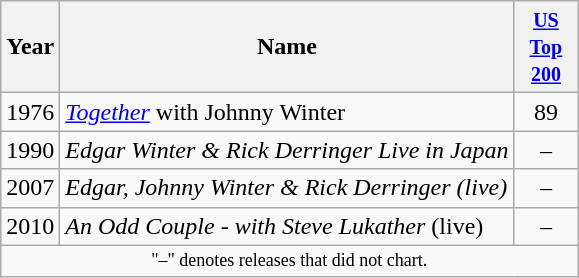<table class="wikitable">
<tr>
<th>Year</th>
<th>Name</th>
<th width="35"><small><a href='#'>US Top 200</a></small><br></th>
</tr>
<tr>
<td>1976</td>
<td><em><a href='#'>Together</a></em> with Johnny Winter</td>
<td style="text-align:center;">89</td>
</tr>
<tr>
<td>1990</td>
<td><em>Edgar Winter & Rick Derringer Live in Japan</em></td>
<td style="text-align:center;">–</td>
</tr>
<tr>
<td>2007</td>
<td><em>Edgar, Johnny Winter & Rick Derringer (live)</em></td>
<td style="text-align:center;">–</td>
</tr>
<tr>
<td>2010</td>
<td><em>An Odd Couple -  with Steve Lukather</em> (live)</td>
<td style="text-align:center;">–</td>
</tr>
<tr>
<td colspan="8" style="text-align:center; font-size:9pt;">"–" denotes releases that did not chart.</td>
</tr>
</table>
